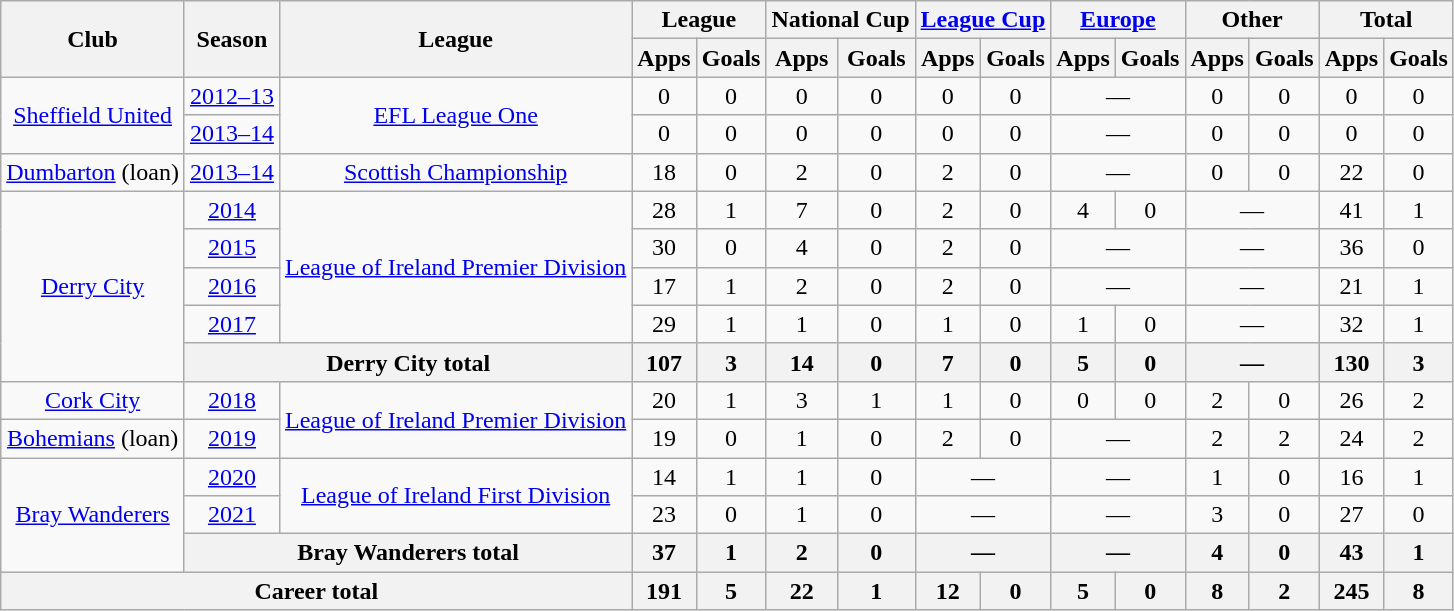<table class="wikitable" style="text-align: center;">
<tr>
<th rowspan="2" scope="col">Club</th>
<th rowspan="2" scope="col">Season</th>
<th rowspan="2" scope="col">League</th>
<th colspan="2" scope="col">League</th>
<th colspan="2" scope="col">National Cup</th>
<th colspan="2" scope="col"><a href='#'>League Cup</a></th>
<th colspan="2" scope="col"><a href='#'>Europe</a></th>
<th colspan="2" scope="col">Other</th>
<th colspan="2" scope="col">Total</th>
</tr>
<tr>
<th scope="col">Apps</th>
<th scope="col">Goals</th>
<th scope="col">Apps</th>
<th scope="col">Goals</th>
<th scope="col">Apps</th>
<th scope="col">Goals</th>
<th scope="col">Apps</th>
<th scope="col">Goals</th>
<th scope="col">Apps</th>
<th scope="col">Goals</th>
<th scope="col">Apps</th>
<th scope="col">Goals</th>
</tr>
<tr>
<td scope="row" rowspan="2" valign="center"><a href='#'>Sheffield United</a></td>
<td><a href='#'>2012–13</a></td>
<td rowspan="2"><a href='#'>EFL League One</a></td>
<td>0</td>
<td>0</td>
<td>0</td>
<td>0</td>
<td>0</td>
<td>0</td>
<td colspan="2">—</td>
<td>0</td>
<td>0</td>
<td>0</td>
<td>0</td>
</tr>
<tr>
<td scope="row"><a href='#'>2013–14</a></td>
<td>0</td>
<td>0</td>
<td>0</td>
<td>0</td>
<td>0</td>
<td>0</td>
<td colspan="2">—</td>
<td>0</td>
<td>0</td>
<td>0</td>
<td>0</td>
</tr>
<tr>
<td scope="row" rowspan="1" valign="center"><a href='#'>Dumbarton</a> (loan)</td>
<td><a href='#'>2013–14</a></td>
<td><a href='#'>Scottish Championship</a></td>
<td>18</td>
<td>0</td>
<td>2</td>
<td>0</td>
<td>2</td>
<td>0</td>
<td colspan="2">—</td>
<td>0</td>
<td>0</td>
<td>22</td>
<td>0</td>
</tr>
<tr>
<td scope="row" rowspan="5" valign="center"><a href='#'>Derry City</a></td>
<td scope="row"><a href='#'>2014</a></td>
<td rowspan="4"><a href='#'>League of Ireland Premier Division</a></td>
<td>28</td>
<td>1</td>
<td>7</td>
<td>0</td>
<td>2</td>
<td>0</td>
<td>4</td>
<td>0</td>
<td colspan="2">—</td>
<td>41</td>
<td>1</td>
</tr>
<tr>
<td scope="row"><a href='#'>2015</a></td>
<td>30</td>
<td>0</td>
<td>4</td>
<td>0</td>
<td>2</td>
<td>0</td>
<td colspan="2">—</td>
<td colspan="2">—</td>
<td>36</td>
<td>0</td>
</tr>
<tr>
<td scope="row"><a href='#'>2016</a></td>
<td>17</td>
<td>1</td>
<td>2</td>
<td>0</td>
<td>2</td>
<td>0</td>
<td colspan="2">—</td>
<td colspan="2">—</td>
<td>21</td>
<td>1</td>
</tr>
<tr>
<td scope="row"><a href='#'>2017</a></td>
<td>29</td>
<td>1</td>
<td>1</td>
<td>0</td>
<td>1</td>
<td>0</td>
<td>1</td>
<td>0</td>
<td colspan="2">—</td>
<td>32</td>
<td>1</td>
</tr>
<tr>
<th scope="row" colspan="2">Derry City total</th>
<th>107</th>
<th>3</th>
<th>14</th>
<th>0</th>
<th>7</th>
<th>0</th>
<th>5</th>
<th>0</th>
<th colspan="2">—</th>
<th>130</th>
<th>3</th>
</tr>
<tr>
<td scope="row" rowspan="1" valign="center"><a href='#'>Cork City</a></td>
<td><a href='#'>2018</a></td>
<td rowspan="2"><a href='#'>League of Ireland Premier Division</a></td>
<td>20</td>
<td>1</td>
<td>3</td>
<td>1</td>
<td>1</td>
<td>0</td>
<td>0</td>
<td>0</td>
<td>2</td>
<td>0</td>
<td>26</td>
<td>2</td>
</tr>
<tr>
<td scope="row" rowspan="1" valign="center"><a href='#'>Bohemians</a> (loan)</td>
<td><a href='#'>2019</a></td>
<td>19</td>
<td>0</td>
<td>1</td>
<td>0</td>
<td>2</td>
<td>0</td>
<td colspan="2">—</td>
<td>2</td>
<td>2</td>
<td>24</td>
<td>2</td>
</tr>
<tr>
<td scope="row" rowspan="3" valign="center"><a href='#'>Bray Wanderers</a></td>
<td><a href='#'>2020</a></td>
<td rowspan="2"><a href='#'>League of Ireland First Division</a></td>
<td>14</td>
<td>1</td>
<td>1</td>
<td>0</td>
<td colspan="2">—</td>
<td colspan="2">—</td>
<td>1</td>
<td>0</td>
<td>16</td>
<td>1</td>
</tr>
<tr>
<td><a href='#'>2021</a></td>
<td>23</td>
<td>0</td>
<td>1</td>
<td>0</td>
<td colspan="2">—</td>
<td colspan="2">—</td>
<td>3</td>
<td>0</td>
<td>27</td>
<td>0</td>
</tr>
<tr>
<th scope="row" colspan="2">Bray Wanderers total</th>
<th>37</th>
<th>1</th>
<th>2</th>
<th>0</th>
<th colspan="2">—</th>
<th colspan="2">—</th>
<th>4</th>
<th>0</th>
<th>43</th>
<th>1</th>
</tr>
<tr>
<th scope="row" colspan="3">Career total</th>
<th>191</th>
<th>5</th>
<th>22</th>
<th>1</th>
<th>12</th>
<th>0</th>
<th>5</th>
<th>0</th>
<th>8</th>
<th>2</th>
<th>245</th>
<th>8</th>
</tr>
</table>
